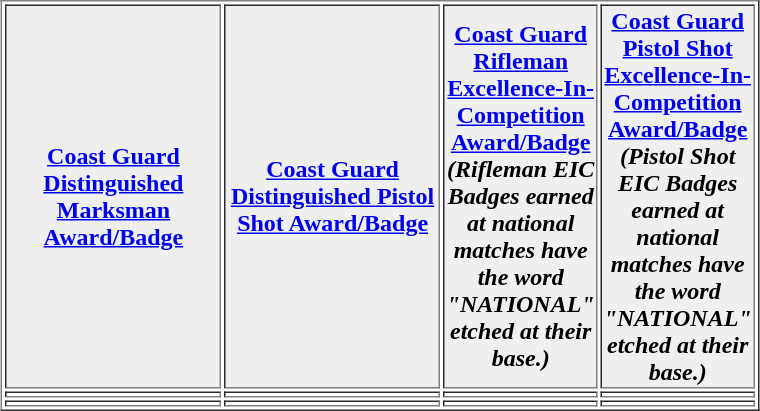<table align="center" border="1"  cellpadding="1" width="40%">
<tr>
<th width="50%" style="background:#efefef;"><a href='#'>Coast Guard Distinguished Marksman Award/Badge</a></th>
<th width="50%" style="background:#efefef;"><a href='#'>Coast Guard Distinguished Pistol Shot Award/Badge</a></th>
<th width="50%" style="background:#efefef;"><a href='#'>Coast Guard Rifleman Excellence-In-Competition Award/Badge</a><br><em>(Rifleman EIC Badges earned at national matches have the word "NATIONAL" etched at their base.)</em></th>
<th width="50%" style="background:#efefef;"><a href='#'>Coast Guard Pistol Shot Excellence-In-Competition Award/Badge</a><br><em>(Pistol Shot EIC Badges earned at national matches have the word "NATIONAL" etched at their base.)</em></th>
</tr>
<tr>
<td></td>
<td></td>
<td></td>
<td></td>
</tr>
<tr>
<td></td>
<td></td>
<td><div> </div></td>
<td><div> </div></td>
</tr>
</table>
